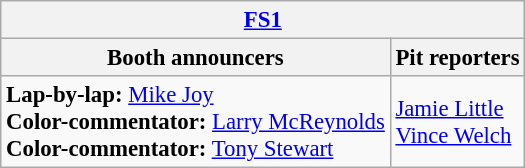<table class="wikitable" style="font-size: 95%;">
<tr>
<th colspan="2"><a href='#'>FS1</a></th>
</tr>
<tr>
<th>Booth announcers</th>
<th>Pit reporters</th>
</tr>
<tr>
<td><strong>Lap-by-lap:</strong> <a href='#'>Mike Joy</a><br><strong>Color-commentator:</strong> <a href='#'>Larry McReynolds</a><br><strong>Color-commentator:</strong> <a href='#'>Tony Stewart</a></td>
<td><a href='#'>Jamie Little</a><br><a href='#'>Vince Welch</a></td>
</tr>
</table>
